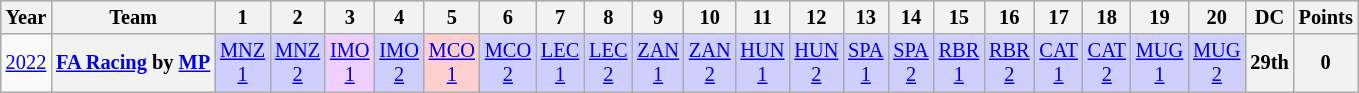<table class="wikitable" style="text-align:center; font-size:85%">
<tr>
<th>Year</th>
<th>Team</th>
<th>1</th>
<th>2</th>
<th>3</th>
<th>4</th>
<th>5</th>
<th>6</th>
<th>7</th>
<th>8</th>
<th>9</th>
<th>10</th>
<th>11</th>
<th>12</th>
<th>13</th>
<th>14</th>
<th>15</th>
<th>16</th>
<th>17</th>
<th>18</th>
<th>19</th>
<th>20</th>
<th>DC</th>
<th>Points</th>
</tr>
<tr>
<td><a href='#'>2022</a></td>
<th nowrap><a href='#'>FA Racing</a> by <a href='#'>MP</a></th>
<td style="background:#CFCFFF;"><a href='#'>MNZ<br>1</a><br></td>
<td style="background:#CFCFFF;"><a href='#'>MNZ<br>2</a><br></td>
<td style="background:#EFCFFF;"><a href='#'>IMO<br>1</a><br></td>
<td style="background:#CFCFFF;"><a href='#'>IMO<br>2</a><br></td>
<td style="background:#FFCFCF;"><a href='#'>MCO<br>1</a><br></td>
<td style="background:#CFCFFF;"><a href='#'>MCO<br>2</a><br></td>
<td style="background:#CFCFFF;"><a href='#'>LEC<br>1</a><br></td>
<td style="background:#CFCFFF;"><a href='#'>LEC<br>2</a><br></td>
<td style="background:#CFCFFF;"><a href='#'>ZAN<br>1</a><br></td>
<td style="background:#CFCFFF;"><a href='#'>ZAN<br>2</a><br></td>
<td style="background:#CFCFFF;"><a href='#'>HUN<br>1</a><br></td>
<td style="background:#CFCFFF;"><a href='#'>HUN<br>2</a><br></td>
<td style="background:#CFCFFF;"><a href='#'>SPA<br>1</a><br></td>
<td style="background:#CFCFFF;"><a href='#'>SPA<br>2</a><br></td>
<td style="background:#CFCFFF;"><a href='#'>RBR<br>1</a><br></td>
<td style="background:#CFCFFF;"><a href='#'>RBR<br>2</a><br></td>
<td style="background:#CFCFFF;"><a href='#'>CAT<br>1</a><br></td>
<td style="background:#CFCFFF;"><a href='#'>CAT<br>2</a><br></td>
<td style="background:#CFCFFF;"><a href='#'>MUG<br>1</a><br></td>
<td style="background:#CFCFFF;"><a href='#'>MUG<br>2</a><br></td>
<th>29th</th>
<th>0</th>
</tr>
</table>
